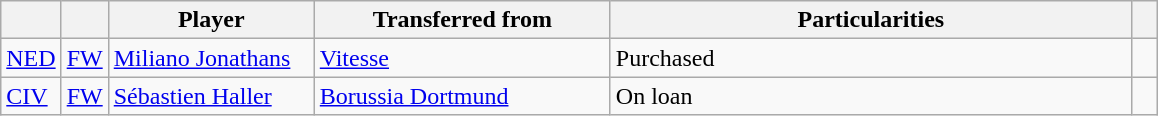<table class="wikitable plainrowheaders sortable">
<tr>
<th></th>
<th></th>
<th style="width: 130px;">Player</th>
<th style="width: 190px;">Transferred from</th>
<th style="width: 340px;">Particularities</th>
<th style="width: 10px;"></th>
</tr>
<tr>
<td><strong></strong> <a href='#'>NED</a></td>
<td><a href='#'>FW</a></td>
<td><a href='#'>Miliano Jonathans</a></td>
<td><strong></strong> <a href='#'>Vitesse</a></td>
<td>Purchased</td>
<td></td>
</tr>
<tr>
<td><strong></strong> <a href='#'>CIV</a></td>
<td><a href='#'>FW</a></td>
<td><a href='#'>Sébastien Haller</a></td>
<td> <a href='#'>Borussia Dortmund</a></td>
<td>On loan</td>
<td></td>
</tr>
</table>
